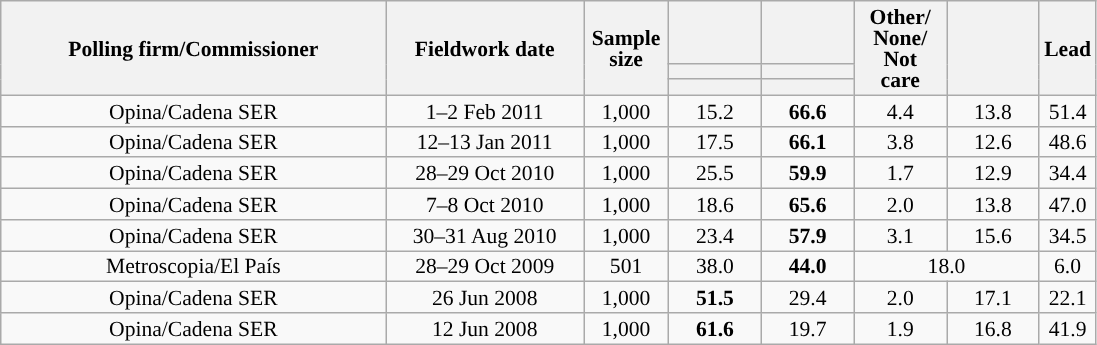<table class="wikitable collapsible collapsed" style="text-align:center; font-size:90%; line-height:14px;">
<tr style="height:42px;">
<th style="width:250px;" rowspan="3">Polling firm/Commissioner</th>
<th style="width:125px;" rowspan="3">Fieldwork date</th>
<th style="width:50px;" rowspan="3">Sample size</th>
<th style="width:55px;"></th>
<th style="width:55px;"></th>
<th style="width:55px;" rowspan="3">Other/<br>None/<br>Not<br>care</th>
<th style="width:55px;" rowspan="3"></th>
<th style="width:30px;" rowspan="3">Lead</th>
</tr>
<tr>
<th style="color:inherit;background:"></th>
<th style="color:inherit;background:"></th>
</tr>
<tr>
<th></th>
<th></th>
</tr>
<tr>
<td>Opina/Cadena SER</td>
<td>1–2 Feb 2011</td>
<td>1,000</td>
<td>15.2</td>
<td><strong>66.6</strong></td>
<td>4.4</td>
<td>13.8</td>
<td style="background:">51.4</td>
</tr>
<tr>
<td>Opina/Cadena SER</td>
<td>12–13 Jan 2011</td>
<td>1,000</td>
<td>17.5</td>
<td><strong>66.1</strong></td>
<td>3.8</td>
<td>12.6</td>
<td style="background:">48.6</td>
</tr>
<tr>
<td>Opina/Cadena SER</td>
<td>28–29 Oct 2010</td>
<td>1,000</td>
<td>25.5</td>
<td><strong>59.9</strong></td>
<td>1.7</td>
<td>12.9</td>
<td style="background:">34.4</td>
</tr>
<tr>
<td>Opina/Cadena SER</td>
<td>7–8 Oct 2010</td>
<td>1,000</td>
<td>18.6</td>
<td><strong>65.6</strong></td>
<td>2.0</td>
<td>13.8</td>
<td style="background:">47.0</td>
</tr>
<tr>
<td>Opina/Cadena SER</td>
<td>30–31 Aug 2010</td>
<td>1,000</td>
<td>23.4</td>
<td><strong>57.9</strong></td>
<td>3.1</td>
<td>15.6</td>
<td style="background:">34.5</td>
</tr>
<tr>
<td>Metroscopia/El País</td>
<td>28–29 Oct 2009</td>
<td>501</td>
<td>38.0</td>
<td><strong>44.0</strong></td>
<td colspan="2">18.0</td>
<td style="background:">6.0</td>
</tr>
<tr>
<td>Opina/Cadena SER</td>
<td>26 Jun 2008</td>
<td>1,000</td>
<td><strong>51.5</strong></td>
<td>29.4</td>
<td>2.0</td>
<td>17.1</td>
<td style="background:">22.1</td>
</tr>
<tr>
<td>Opina/Cadena SER</td>
<td>12 Jun 2008</td>
<td>1,000</td>
<td><strong>61.6</strong></td>
<td>19.7</td>
<td>1.9</td>
<td>16.8</td>
<td style="background:">41.9</td>
</tr>
</table>
